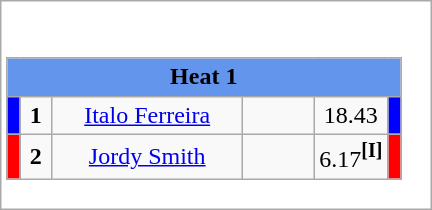<table class="wikitable" style="background:#fff;">
<tr>
<td><div><br><table class="wikitable">
<tr>
<td colspan="6" style="text-align:center; background:#6495ed;"><strong>Heat 1</strong></td>
</tr>
<tr>
<td style="width:01px; background: #00f;"></td>
<td style="width:14px; text-align:center;"><strong>1</strong></td>
<td style="width:120px; text-align:center;"><a href='#'>Italo Ferreira</a></td>
<td style="width:40px; text-align:center;"></td>
<td style="width:20px; text-align:center;">18.43</td>
<td style="width:01px; background: #00f;"></td>
</tr>
<tr>
<td style="width:01px; background: #f00;"></td>
<td style="width:14px; text-align:center;"><strong>2</strong></td>
<td style="width:120px; text-align:center;"><a href='#'>Jordy Smith</a></td>
<td style="width:40px; text-align:center;"></td>
<td style="width:20px; text-align:center;">6.17<span><strong><sup>[I]</sup></strong></span></td>
<td style="width:01px; background: #f00;"></td>
</tr>
</table>
</div></td>
</tr>
</table>
